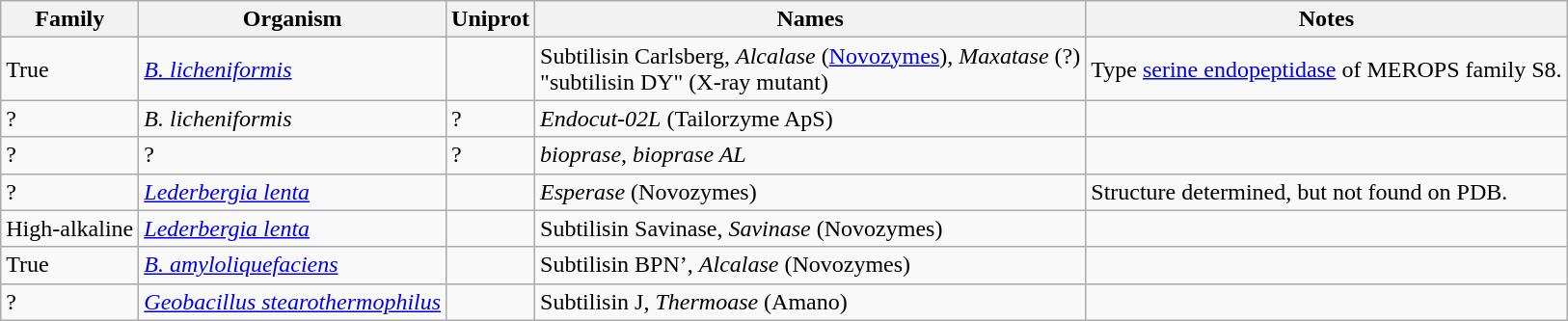<table class="wikitable sortable">
<tr>
<th>Family</th>
<th>Organism</th>
<th>Uniprot</th>
<th>Names</th>
<th>Notes</th>
</tr>
<tr>
<td>True</td>
<td><em><a href='#'>B. licheniformis</a></em></td>
<td></td>
<td>Subtilisin Carlsberg, <em>Alcalase</em> (<a href='#'>Novozymes</a>), <em>Maxatase</em> (?)<br>"subtilisin DY" (X-ray mutant)</td>
<td>Type <a href='#'>serine endopeptidase</a> of MEROPS family S8.</td>
</tr>
<tr>
<td>?</td>
<td><em>B. licheniformis</em></td>
<td>?</td>
<td><em>Endocut-02L</em> (Tailorzyme ApS)</td>
<td></td>
</tr>
<tr>
<td>?</td>
<td>?</td>
<td>?</td>
<td><em>bioprase</em>, <em>bioprase AL</em></td>
<td></td>
</tr>
<tr>
<td>?</td>
<td><em><a href='#'>Lederbergia lenta</a></em></td>
<td></td>
<td><em>Esperase</em> (Novozymes)</td>
<td>Structure determined, but not found on PDB.</td>
</tr>
<tr>
<td>High-alkaline</td>
<td><em><a href='#'>Lederbergia lenta</a></em></td>
<td></td>
<td>Subtilisin Savinase, <em>Savinase</em> (Novozymes)</td>
<td></td>
</tr>
<tr>
<td>True</td>
<td><em><a href='#'>B. amyloliquefaciens</a></em></td>
<td></td>
<td>Subtilisin BPN’, <em>Alcalase</em> (Novozymes)</td>
<td></td>
</tr>
<tr>
<td>?</td>
<td><em><a href='#'>Geobacillus stearothermophilus</a></em></td>
<td></td>
<td>Subtilisin J, <em>Thermoase</em> (Amano)</td>
<td></td>
</tr>
</table>
